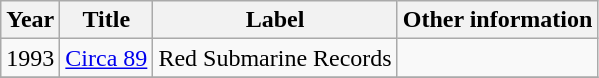<table class="wikitable">
<tr>
<th>Year</th>
<th>Title</th>
<th>Label</th>
<th>Other information</th>
</tr>
<tr>
<td>1993</td>
<td><a href='#'>Circa 89</a></td>
<td>Red Submarine Records</td>
<td></td>
</tr>
<tr>
</tr>
</table>
